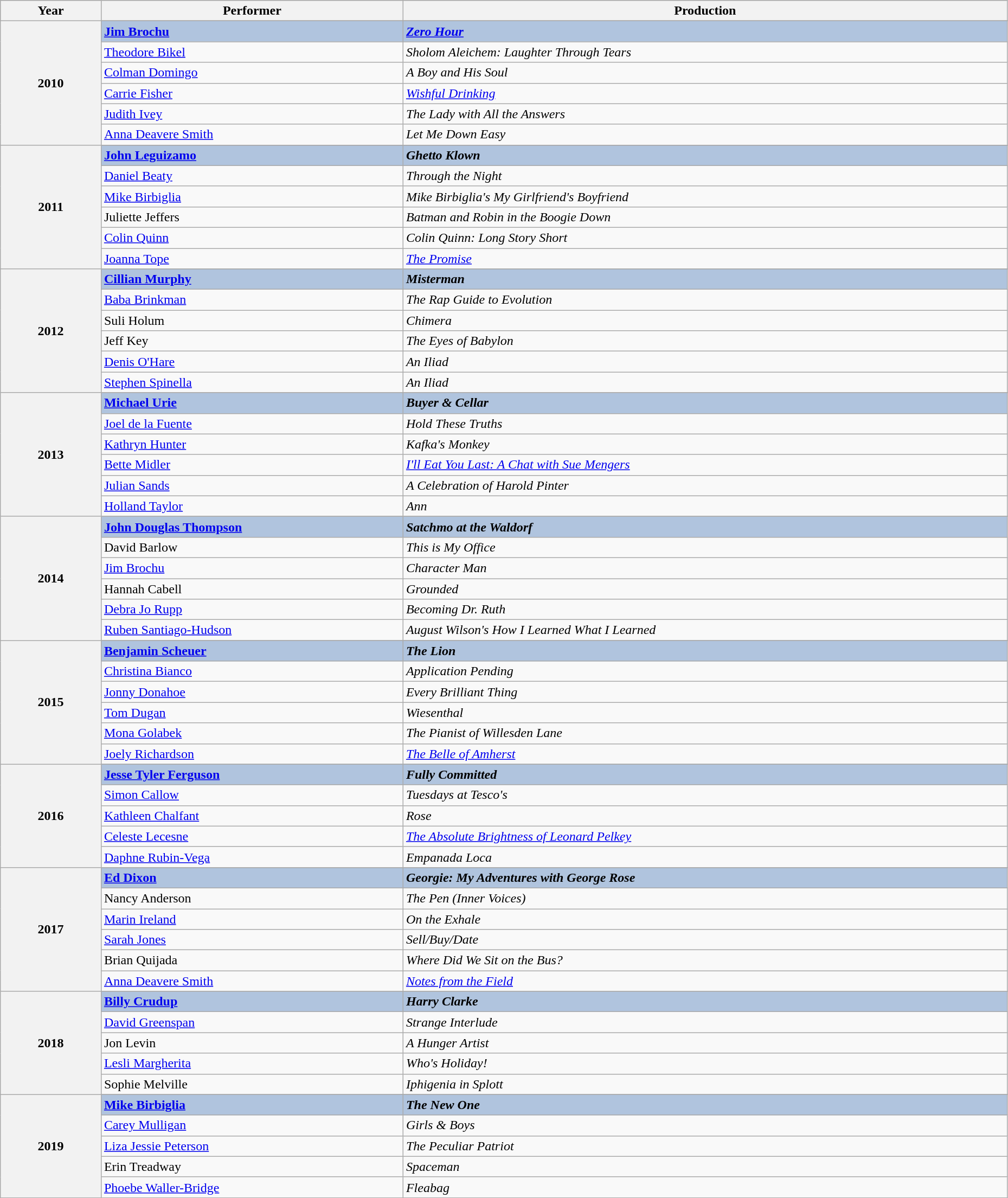<table class="wikitable" style="width:98%;">
<tr style="background:#bebebe;">
<th style="width:10%;">Year</th>
<th style="width:30%;">Performer</th>
<th style="width:60%;">Production</th>
</tr>
<tr>
<th rowspan="7">2010</th>
</tr>
<tr style="background:#B0C4DE">
<td><strong><a href='#'>Jim Brochu</a></strong></td>
<td><strong><em><a href='#'>Zero Hour</a></em></strong></td>
</tr>
<tr>
<td><a href='#'>Theodore Bikel</a></td>
<td><em>Sholom Aleichem: Laughter Through Tears</em></td>
</tr>
<tr>
<td><a href='#'>Colman Domingo</a></td>
<td><em>A Boy and His Soul</em></td>
</tr>
<tr>
<td><a href='#'>Carrie Fisher</a></td>
<td><em><a href='#'>Wishful Drinking</a></em></td>
</tr>
<tr>
<td><a href='#'>Judith Ivey</a></td>
<td><em>The Lady with All the Answers</em></td>
</tr>
<tr>
<td><a href='#'>Anna Deavere Smith</a></td>
<td><em>Let Me Down Easy</em></td>
</tr>
<tr>
<th rowspan="7">2011</th>
</tr>
<tr style="background:#B0C4DE">
<td><strong><a href='#'>John Leguizamo</a></strong></td>
<td><strong><em>Ghetto Klown</em></strong></td>
</tr>
<tr>
<td><a href='#'>Daniel Beaty</a></td>
<td><em>Through the Night</em></td>
</tr>
<tr>
<td><a href='#'>Mike Birbiglia</a></td>
<td><em>Mike Birbiglia's My Girlfriend's Boyfriend</em></td>
</tr>
<tr>
<td>Juliette Jeffers</td>
<td><em>Batman and Robin in the Boogie Down</em></td>
</tr>
<tr>
<td><a href='#'>Colin Quinn</a></td>
<td><em>Colin Quinn: Long Story Short</em></td>
</tr>
<tr>
<td><a href='#'>Joanna Tope</a></td>
<td><em><a href='#'>The Promise</a></em></td>
</tr>
<tr>
<th rowspan="7">2012</th>
</tr>
<tr style="background:#B0C4DE">
<td><strong><a href='#'>Cillian Murphy</a></strong></td>
<td><strong><em>Misterman</em></strong></td>
</tr>
<tr>
<td><a href='#'>Baba Brinkman</a></td>
<td><em>The Rap Guide to Evolution</em></td>
</tr>
<tr>
<td>Suli Holum</td>
<td><em>Chimera</em></td>
</tr>
<tr>
<td>Jeff Key</td>
<td><em>The Eyes of Babylon</em></td>
</tr>
<tr>
<td><a href='#'>Denis O'Hare</a></td>
<td><em>An Iliad</em></td>
</tr>
<tr>
<td><a href='#'>Stephen Spinella</a></td>
<td><em>An Iliad</em></td>
</tr>
<tr>
<th rowspan="7">2013</th>
</tr>
<tr style="background:#B0C4DE">
<td><strong><a href='#'>Michael Urie</a></strong></td>
<td><strong><em>Buyer & Cellar</em></strong></td>
</tr>
<tr>
<td><a href='#'>Joel de la Fuente</a></td>
<td><em>Hold These Truths</em></td>
</tr>
<tr>
<td><a href='#'>Kathryn Hunter</a></td>
<td><em>Kafka's Monkey</em></td>
</tr>
<tr>
<td><a href='#'>Bette Midler</a></td>
<td><em><a href='#'>I'll Eat You Last: A Chat with Sue Mengers</a></em></td>
</tr>
<tr>
<td><a href='#'>Julian Sands</a></td>
<td><em>A Celebration of Harold Pinter</em></td>
</tr>
<tr>
<td><a href='#'>Holland Taylor</a></td>
<td><em>Ann</em></td>
</tr>
<tr>
<th rowspan="7">2014</th>
</tr>
<tr style="background:#B0C4DE">
<td><strong><a href='#'>John Douglas Thompson</a></strong></td>
<td><strong><em>Satchmo at the Waldorf</em></strong></td>
</tr>
<tr>
<td>David Barlow</td>
<td><em>This is My Office</em></td>
</tr>
<tr>
<td><a href='#'>Jim Brochu</a></td>
<td><em>Character Man</em></td>
</tr>
<tr>
<td>Hannah Cabell</td>
<td><em>Grounded</em></td>
</tr>
<tr>
<td><a href='#'>Debra Jo Rupp</a></td>
<td><em>Becoming Dr. Ruth</em></td>
</tr>
<tr>
<td><a href='#'>Ruben Santiago-Hudson</a></td>
<td><em>August Wilson's How I Learned What I Learned</em></td>
</tr>
<tr>
<th rowspan="7">2015</th>
</tr>
<tr style="background:#B0C4DE">
<td><strong><a href='#'>Benjamin Scheuer</a></strong></td>
<td><strong><em>The Lion</em></strong></td>
</tr>
<tr>
<td><a href='#'>Christina Bianco</a></td>
<td><em>Application Pending</em></td>
</tr>
<tr>
<td><a href='#'>Jonny Donahoe</a></td>
<td><em>Every Brilliant Thing</em></td>
</tr>
<tr>
<td><a href='#'>Tom Dugan</a></td>
<td><em>Wiesenthal</em></td>
</tr>
<tr>
<td><a href='#'>Mona Golabek</a></td>
<td><em>The Pianist of Willesden Lane</em></td>
</tr>
<tr>
<td><a href='#'>Joely Richardson</a></td>
<td><em><a href='#'>The Belle of Amherst</a></em></td>
</tr>
<tr>
<th rowspan="6">2016</th>
</tr>
<tr style="background:#B0C4DE">
<td><strong><a href='#'>Jesse Tyler Ferguson</a></strong></td>
<td><strong><em>Fully Committed</em></strong></td>
</tr>
<tr>
<td><a href='#'>Simon Callow</a></td>
<td><em>Tuesdays at Tesco's</em></td>
</tr>
<tr>
<td><a href='#'>Kathleen Chalfant</a></td>
<td><em>Rose</em></td>
</tr>
<tr>
<td><a href='#'>Celeste Lecesne</a></td>
<td><em><a href='#'>The Absolute Brightness of Leonard Pelkey</a></em></td>
</tr>
<tr>
<td><a href='#'>Daphne Rubin-Vega</a></td>
<td><em>Empanada Loca</em></td>
</tr>
<tr>
<th rowspan="7">2017</th>
</tr>
<tr style="background:#B0C4DE">
<td><strong><a href='#'>Ed Dixon</a></strong></td>
<td><strong><em>Georgie: My Adventures with George Rose</em></strong></td>
</tr>
<tr>
<td>Nancy Anderson</td>
<td><em>The Pen (Inner Voices)</em></td>
</tr>
<tr>
<td><a href='#'>Marin Ireland</a></td>
<td><em>On the Exhale</em></td>
</tr>
<tr>
<td><a href='#'>Sarah Jones</a></td>
<td><em>Sell/Buy/Date</em></td>
</tr>
<tr>
<td>Brian Quijada</td>
<td><em>Where Did We Sit on the Bus?</em></td>
</tr>
<tr>
<td><a href='#'>Anna Deavere Smith</a></td>
<td><em><a href='#'>Notes from the Field</a></em></td>
</tr>
<tr>
<th rowspan="6">2018</th>
</tr>
<tr style="background:#B0C4DE">
<td><strong><a href='#'>Billy Crudup</a></strong></td>
<td><strong><em>Harry Clarke</em></strong></td>
</tr>
<tr>
<td><a href='#'>David Greenspan</a></td>
<td><em>Strange Interlude</em></td>
</tr>
<tr>
<td>Jon Levin</td>
<td><em>A Hunger Artist</em></td>
</tr>
<tr>
<td><a href='#'>Lesli Margherita</a></td>
<td><em>Who's Holiday!</em></td>
</tr>
<tr>
<td>Sophie Melville</td>
<td><em>Iphigenia in Splott</em></td>
</tr>
<tr>
<th rowspan="6">2019</th>
</tr>
<tr style="background:#B0C4DE">
<td><strong><a href='#'>Mike Birbiglia</a></strong></td>
<td><strong><em>The New One</em></strong></td>
</tr>
<tr>
<td><a href='#'>Carey Mulligan</a></td>
<td><em>Girls & Boys</em></td>
</tr>
<tr>
<td><a href='#'>Liza Jessie Peterson</a></td>
<td><em>The Peculiar Patriot</em></td>
</tr>
<tr>
<td>Erin Treadway</td>
<td><em>Spaceman</em></td>
</tr>
<tr>
<td><a href='#'>Phoebe Waller-Bridge</a></td>
<td><em>Fleabag</em></td>
</tr>
</table>
